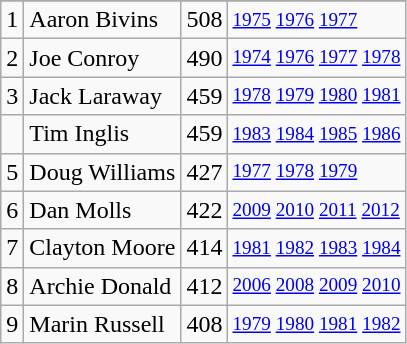<table class="wikitable">
<tr>
</tr>
<tr>
<td>1</td>
<td>Aaron Bivins</td>
<td>508</td>
<td style="font-size:80%;"><a href='#'>1975</a> <a href='#'>1976</a> <a href='#'>1977</a></td>
</tr>
<tr>
<td>2</td>
<td>Joe Conroy</td>
<td>490</td>
<td style="font-size:80%;"><a href='#'>1974</a> <a href='#'>1976</a> <a href='#'>1977</a> <a href='#'>1978</a></td>
</tr>
<tr>
<td>3</td>
<td>Jack Laraway</td>
<td>459</td>
<td style="font-size:80%;"><a href='#'>1978</a> <a href='#'>1979</a> <a href='#'>1980</a> <a href='#'>1981</a></td>
</tr>
<tr>
<td></td>
<td>Tim Inglis</td>
<td>459</td>
<td style="font-size:80%;"><a href='#'>1983</a> <a href='#'>1984</a> <a href='#'>1985</a> <a href='#'>1986</a></td>
</tr>
<tr>
<td>5</td>
<td>Doug Williams</td>
<td>427</td>
<td style="font-size:80%;"><a href='#'>1977</a> <a href='#'>1978</a> <a href='#'>1979</a></td>
</tr>
<tr>
<td>6</td>
<td>Dan Molls</td>
<td>422</td>
<td style="font-size:80%;"><a href='#'>2009</a> <a href='#'>2010</a> <a href='#'>2011</a> <a href='#'>2012</a></td>
</tr>
<tr>
<td>7</td>
<td>Clayton Moore</td>
<td>414</td>
<td style="font-size:80%;"><a href='#'>1981</a> <a href='#'>1982</a> <a href='#'>1983</a> <a href='#'>1984</a></td>
</tr>
<tr>
<td>8</td>
<td>Archie Donald</td>
<td>412</td>
<td style="font-size:80%;"><a href='#'>2006</a> <a href='#'>2008</a> <a href='#'>2009</a> <a href='#'>2010</a></td>
</tr>
<tr>
<td>9</td>
<td>Marin Russell</td>
<td>408</td>
<td style="font-size:80%;"><a href='#'>1979</a> <a href='#'>1980</a> <a href='#'>1981</a> <a href='#'>1982</a></td>
</tr>
</table>
